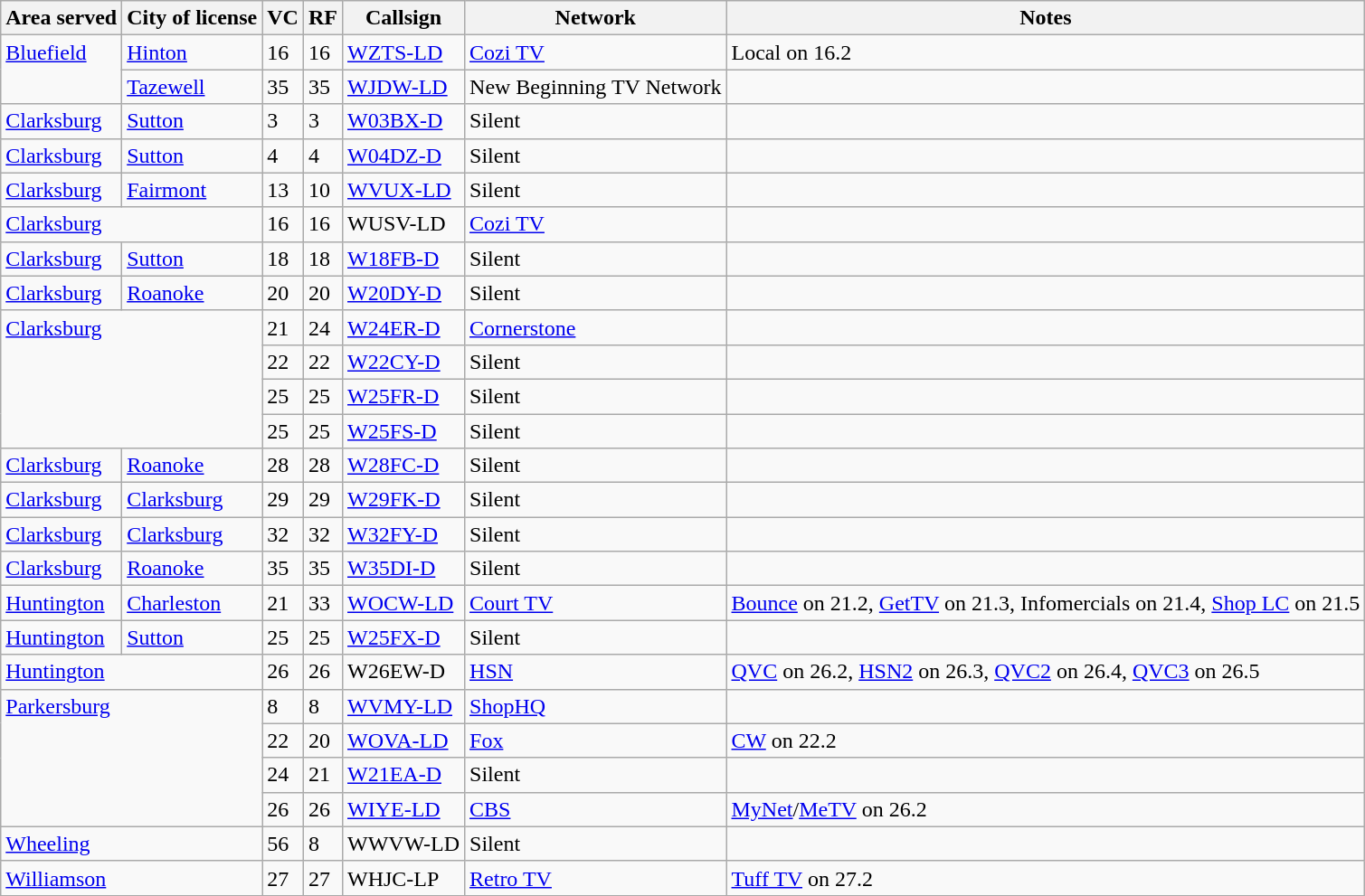<table class="sortable wikitable" style="margin: 1em 1em 1em 0; background: #f9f9f9;">
<tr>
<th>Area served</th>
<th>City of license</th>
<th>VC</th>
<th>RF</th>
<th>Callsign</th>
<th>Network</th>
<th class="unsortable">Notes</th>
</tr>
<tr style="vertical-align: top; text-align: left;">
<td colspan="1" rowspan="2"><a href='#'>Bluefield</a></td>
<td><a href='#'>Hinton</a></td>
<td>16</td>
<td>16</td>
<td><a href='#'>WZTS-LD</a></td>
<td><a href='#'>Cozi TV</a></td>
<td>Local on 16.2</td>
</tr>
<tr style="vertical-align: top; text-align: left;">
<td><a href='#'>Tazewell</a></td>
<td>35</td>
<td>35</td>
<td><a href='#'>WJDW-LD</a></td>
<td>New Beginning TV Network</td>
<td></td>
</tr>
<tr style="vertical-align: top; text-align: left;">
<td><a href='#'>Clarksburg</a></td>
<td><a href='#'>Sutton</a></td>
<td>3</td>
<td>3</td>
<td><a href='#'>W03BX-D</a></td>
<td>Silent</td>
<td></td>
</tr>
<tr style="vertical-align: top; text-align: left;">
<td><a href='#'>Clarksburg</a></td>
<td><a href='#'>Sutton</a></td>
<td>4</td>
<td>4</td>
<td><a href='#'>W04DZ-D</a></td>
<td>Silent</td>
<td></td>
</tr>
<tr style="vertical-align: top; text-align: left;">
<td><a href='#'>Clarksburg</a></td>
<td><a href='#'>Fairmont</a></td>
<td>13</td>
<td>10</td>
<td><a href='#'>WVUX-LD</a></td>
<td>Silent</td>
<td></td>
</tr>
<tr style="vertical-align: top; text-align: left;">
<td colspan="2" rowspan="1"><a href='#'>Clarksburg</a></td>
<td>16</td>
<td>16</td>
<td>WUSV-LD</td>
<td><a href='#'>Cozi TV</a></td>
<td></td>
</tr>
<tr style="vertical-align: top; text-align: left;">
<td><a href='#'>Clarksburg</a></td>
<td><a href='#'>Sutton</a></td>
<td>18</td>
<td>18</td>
<td><a href='#'>W18FB-D</a></td>
<td>Silent</td>
<td></td>
</tr>
<tr style="vertical-align: top; text-align: left;">
<td><a href='#'>Clarksburg</a></td>
<td><a href='#'>Roanoke</a></td>
<td>20</td>
<td>20</td>
<td><a href='#'>W20DY-D</a></td>
<td>Silent</td>
<td></td>
</tr>
<tr style="vertical-align: top; text-align: left;">
<td colspan="2" rowspan="4"><a href='#'>Clarksburg</a></td>
<td>21</td>
<td>24</td>
<td><a href='#'>W24ER-D</a></td>
<td><a href='#'>Cornerstone</a></td>
<td></td>
</tr>
<tr style="vertical-align: top; text-align: left;">
<td>22</td>
<td>22</td>
<td><a href='#'>W22CY-D</a></td>
<td>Silent</td>
<td></td>
</tr>
<tr style="vertical-align: top; text-align: left;">
<td>25</td>
<td>25</td>
<td><a href='#'>W25FR-D</a></td>
<td>Silent</td>
<td></td>
</tr>
<tr style="vertical-align: top; text-align: left;">
<td>25</td>
<td>25</td>
<td><a href='#'>W25FS-D</a></td>
<td>Silent</td>
<td></td>
</tr>
<tr style="vertical-align: top; text-align: left;">
<td><a href='#'>Clarksburg</a></td>
<td><a href='#'>Roanoke</a></td>
<td>28</td>
<td>28</td>
<td><a href='#'>W28FC-D</a></td>
<td>Silent</td>
<td></td>
</tr>
<tr style="vertical-align: top; text-align: left;">
<td><a href='#'>Clarksburg</a></td>
<td><a href='#'>Clarksburg</a></td>
<td>29</td>
<td>29</td>
<td><a href='#'>W29FK-D</a></td>
<td>Silent</td>
<td></td>
</tr>
<tr style="vertical-align: top; text-align: left;">
<td><a href='#'>Clarksburg</a></td>
<td><a href='#'>Clarksburg</a></td>
<td>32</td>
<td>32</td>
<td><a href='#'>W32FY-D</a></td>
<td>Silent</td>
<td></td>
</tr>
<tr style="vertical-align: top; text-align: left;">
<td><a href='#'>Clarksburg</a></td>
<td><a href='#'>Roanoke</a></td>
<td>35</td>
<td>35</td>
<td><a href='#'>W35DI-D</a></td>
<td>Silent</td>
<td></td>
</tr>
<tr style="vertical-align: top; text-align: left;">
<td><a href='#'>Huntington</a></td>
<td><a href='#'>Charleston</a></td>
<td>21</td>
<td>33</td>
<td><a href='#'>WOCW-LD</a></td>
<td><a href='#'>Court TV</a></td>
<td><a href='#'>Bounce</a> on 21.2, <a href='#'>GetTV</a> on 21.3, Infomercials on 21.4, <a href='#'>Shop LC</a> on 21.5</td>
</tr>
<tr style="vertical-align: top; text-align: left;">
<td><a href='#'>Huntington</a></td>
<td><a href='#'>Sutton</a></td>
<td>25</td>
<td>25</td>
<td><a href='#'>W25FX-D</a></td>
<td>Silent</td>
<td></td>
</tr>
<tr style="vertical-align: top; text-align: left;">
<td colspan="2"><a href='#'>Huntington</a></td>
<td>26</td>
<td>26</td>
<td>W26EW-D</td>
<td><a href='#'>HSN</a></td>
<td><a href='#'>QVC</a> on 26.2, <a href='#'>HSN2</a> on 26.3, <a href='#'>QVC2</a> on 26.4, <a href='#'>QVC3</a> on 26.5</td>
</tr>
<tr style="vertical-align: top; text-align: left;">
<td colspan="2" rowspan="4"><a href='#'>Parkersburg</a></td>
<td>8</td>
<td>8</td>
<td><a href='#'>WVMY-LD</a></td>
<td><a href='#'>ShopHQ</a></td>
<td></td>
</tr>
<tr style="vertical-align: top; text-align: left;">
<td>22</td>
<td>20</td>
<td><a href='#'>WOVA-LD</a></td>
<td><a href='#'>Fox</a></td>
<td><a href='#'>CW</a> on 22.2</td>
</tr>
<tr style="vertical-align: top; text-align: left;">
<td>24</td>
<td>21</td>
<td><a href='#'>W21EA-D</a></td>
<td>Silent</td>
<td></td>
</tr>
<tr style="vertical-align: top; text-align: left;">
<td>26</td>
<td>26</td>
<td><a href='#'>WIYE-LD</a></td>
<td><a href='#'>CBS</a></td>
<td><a href='#'>MyNet</a>/<a href='#'>MeTV</a> on 26.2</td>
</tr>
<tr style="vertical-align: top; text-align: left;">
<td colspan="2" rowspan="1"><a href='#'>Wheeling</a></td>
<td>56</td>
<td>8</td>
<td>WWVW-LD</td>
<td>Silent</td>
<td></td>
</tr>
<tr style="vertical-align: top; text-align: left;">
<td colspan="2" rowspan="1"><a href='#'>Williamson</a></td>
<td>27</td>
<td>27</td>
<td>WHJC-LP</td>
<td><a href='#'>Retro TV</a></td>
<td><a href='#'>Tuff TV</a> on 27.2</td>
</tr>
<tr style="vertical-align: top; text-align: left;">
</tr>
</table>
